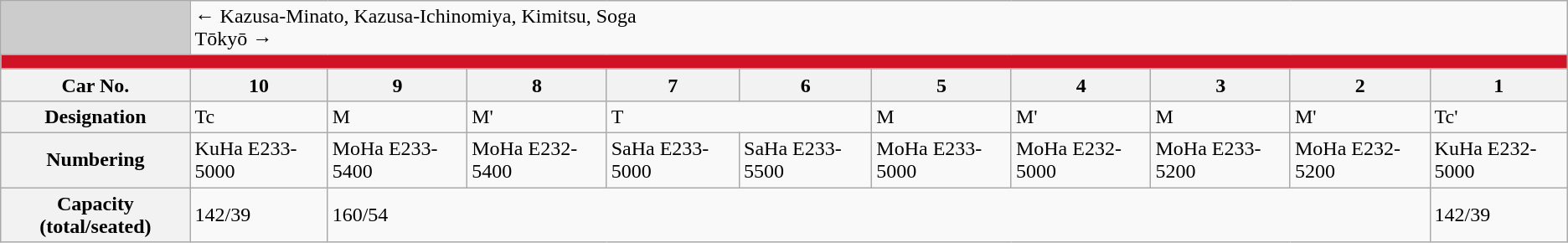<table class="wikitable">
<tr>
<td style="background-color:#ccc;"> </td>
<td colspan="10"><div>← Kazusa-Minato, Kazusa-Ichinomiya, Kimitsu, Soga</div><div>Tōkyō →</div></td>
</tr>
<tr style="line-height: 10px; background-color: #CF1225;">
<td colspan="11" style="padding:0; border:0;"> </td>
</tr>
<tr>
<th>Car No.</th>
<th>10</th>
<th>9</th>
<th>8</th>
<th>7</th>
<th>6</th>
<th>5</th>
<th>4</th>
<th>3</th>
<th>2</th>
<th>1</th>
</tr>
<tr>
<th>Designation</th>
<td>Tc</td>
<td>M</td>
<td>M'</td>
<td colspan="2">T</td>
<td>M</td>
<td>M'</td>
<td>M</td>
<td>M'</td>
<td>Tc'</td>
</tr>
<tr>
<th>Numbering</th>
<td>KuHa E233-5000</td>
<td>MoHa E233-5400</td>
<td>MoHa E232-5400</td>
<td>SaHa E233-5000</td>
<td>SaHa E233-5500</td>
<td>MoHa E233-5000</td>
<td>MoHa E232-5000</td>
<td>MoHa E233-5200</td>
<td>MoHa E232-5200</td>
<td>KuHa E232-5000</td>
</tr>
<tr>
<th>Capacity (total/seated)</th>
<td>142/39</td>
<td colspan="8">160/54</td>
<td>142/39</td>
</tr>
</table>
